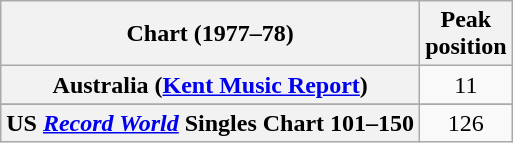<table class="wikitable sortable plainrowheaders" style="text-align:center">
<tr>
<th scope="col">Chart (1977–78)</th>
<th scope="col">Peak<br>position</th>
</tr>
<tr>
<th scope="row">Australia (<a href='#'>Kent Music Report</a>)</th>
<td>11</td>
</tr>
<tr>
</tr>
<tr>
</tr>
<tr>
</tr>
<tr>
</tr>
<tr>
</tr>
<tr>
</tr>
<tr>
</tr>
<tr>
<th scope="row">US <em><a href='#'>Record World</a></em> Singles Chart 101–150</th>
<td align="center">126</td>
</tr>
</table>
